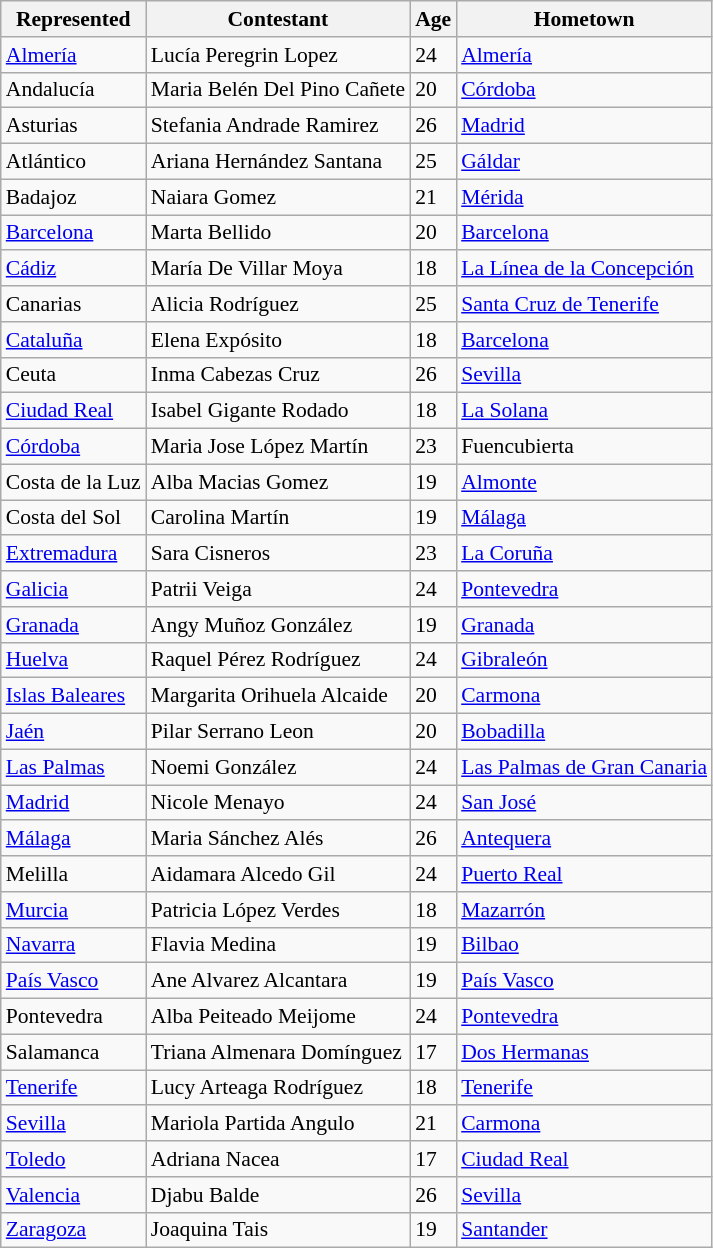<table class="wikitable sticky-header" style="font-size: 90%;">
<tr>
<th>Represented</th>
<th>Contestant</th>
<th>Age</th>
<th>Hometown</th>
</tr>
<tr>
<td><a href='#'>Almería</a></td>
<td>Lucía Peregrin Lopez</td>
<td>24</td>
<td><a href='#'>Almería</a></td>
</tr>
<tr>
<td>Andalucía</td>
<td>Maria Belén Del Pino Cañete</td>
<td>20</td>
<td><a href='#'>Córdoba</a></td>
</tr>
<tr>
<td>Asturias</td>
<td>Stefania Andrade Ramirez</td>
<td>26</td>
<td><a href='#'>Madrid</a></td>
</tr>
<tr>
<td>Atlántico</td>
<td>Ariana Hernández Santana</td>
<td>25</td>
<td><a href='#'>Gáldar</a></td>
</tr>
<tr>
<td>Badajoz</td>
<td>Naiara Gomez</td>
<td>21</td>
<td><a href='#'>Mérida</a></td>
</tr>
<tr>
<td><a href='#'>Barcelona</a></td>
<td>Marta Bellido</td>
<td>20</td>
<td><a href='#'>Barcelona</a></td>
</tr>
<tr>
<td><a href='#'>Cádiz</a></td>
<td>María De Villar Moya</td>
<td>18</td>
<td><a href='#'>La Línea de la Concepción</a></td>
</tr>
<tr>
<td>Canarias</td>
<td>Alicia Rodríguez</td>
<td>25</td>
<td><a href='#'>Santa Cruz de Tenerife</a></td>
</tr>
<tr>
<td><a href='#'>Cataluña</a></td>
<td>Elena Expósito</td>
<td>18</td>
<td><a href='#'>Barcelona</a></td>
</tr>
<tr>
<td>Ceuta</td>
<td>Inma Cabezas Cruz</td>
<td>26</td>
<td><a href='#'>Sevilla</a></td>
</tr>
<tr>
<td><a href='#'>Ciudad Real</a></td>
<td>Isabel Gigante Rodado</td>
<td>18</td>
<td><a href='#'>La Solana</a></td>
</tr>
<tr>
<td><a href='#'>Córdoba</a></td>
<td>Maria Jose López Martín</td>
<td>23</td>
<td>Fuencubierta</td>
</tr>
<tr>
<td>Costa de la Luz</td>
<td>Alba Macias Gomez</td>
<td>19</td>
<td><a href='#'>Almonte</a></td>
</tr>
<tr>
<td>Costa del Sol</td>
<td>Carolina Martín</td>
<td>19</td>
<td><a href='#'>Málaga</a></td>
</tr>
<tr>
<td><a href='#'>Extremadura</a></td>
<td>Sara Cisneros</td>
<td>23</td>
<td><a href='#'>La Coruña</a></td>
</tr>
<tr>
<td><a href='#'>Galicia</a></td>
<td>Patrii Veiga</td>
<td>24</td>
<td><a href='#'>Pontevedra</a></td>
</tr>
<tr>
<td><a href='#'>Granada</a></td>
<td>Angy Muñoz González</td>
<td>19</td>
<td><a href='#'>Granada</a></td>
</tr>
<tr>
<td><a href='#'>Huelva</a></td>
<td>Raquel Pérez Rodríguez</td>
<td>24</td>
<td><a href='#'>Gibraleón</a></td>
</tr>
<tr>
<td><a href='#'>Islas Baleares</a></td>
<td>Margarita Orihuela Alcaide</td>
<td>20</td>
<td><a href='#'>Carmona</a></td>
</tr>
<tr>
<td><a href='#'>Jaén</a></td>
<td>Pilar Serrano Leon</td>
<td>20</td>
<td><a href='#'>Bobadilla</a></td>
</tr>
<tr>
<td><a href='#'>Las Palmas</a></td>
<td>Noemi González</td>
<td>24</td>
<td><a href='#'>Las Palmas de Gran Canaria</a></td>
</tr>
<tr>
<td><a href='#'>Madrid</a></td>
<td>Nicole Menayo</td>
<td>24</td>
<td><a href='#'>San José</a></td>
</tr>
<tr>
<td><a href='#'>Málaga</a></td>
<td>Maria Sánchez Alés</td>
<td>26</td>
<td><a href='#'>Antequera</a></td>
</tr>
<tr>
<td>Melilla</td>
<td>Aidamara Alcedo Gil</td>
<td>24</td>
<td><a href='#'>Puerto Real</a></td>
</tr>
<tr>
<td><a href='#'>Murcia</a></td>
<td>Patricia López Verdes</td>
<td>18</td>
<td><a href='#'>Mazarrón</a></td>
</tr>
<tr>
<td><a href='#'>Navarra</a></td>
<td>Flavia Medina</td>
<td>19</td>
<td><a href='#'>Bilbao</a></td>
</tr>
<tr>
<td><a href='#'>País Vasco</a></td>
<td>Ane Alvarez Alcantara</td>
<td>19</td>
<td><a href='#'>País Vasco</a></td>
</tr>
<tr>
<td>Pontevedra</td>
<td>Alba Peiteado Meijome</td>
<td>24</td>
<td><a href='#'>Pontevedra</a></td>
</tr>
<tr>
<td>Salamanca</td>
<td>Triana Almenara Domínguez</td>
<td>17</td>
<td><a href='#'>Dos Hermanas</a></td>
</tr>
<tr>
<td><a href='#'>Tenerife</a></td>
<td>Lucy Arteaga Rodríguez</td>
<td>18</td>
<td><a href='#'>Tenerife</a></td>
</tr>
<tr>
<td><a href='#'>Sevilla</a></td>
<td>Mariola Partida Angulo</td>
<td>21</td>
<td><a href='#'>Carmona</a></td>
</tr>
<tr>
<td><a href='#'>Toledo</a></td>
<td>Adriana Nacea</td>
<td>17</td>
<td><a href='#'>Ciudad Real</a></td>
</tr>
<tr>
<td><a href='#'>Valencia</a></td>
<td>Djabu Balde</td>
<td>26</td>
<td><a href='#'>Sevilla</a></td>
</tr>
<tr>
<td><a href='#'>Zaragoza</a></td>
<td>Joaquina Tais</td>
<td>19</td>
<td><a href='#'>Santander</a></td>
</tr>
</table>
